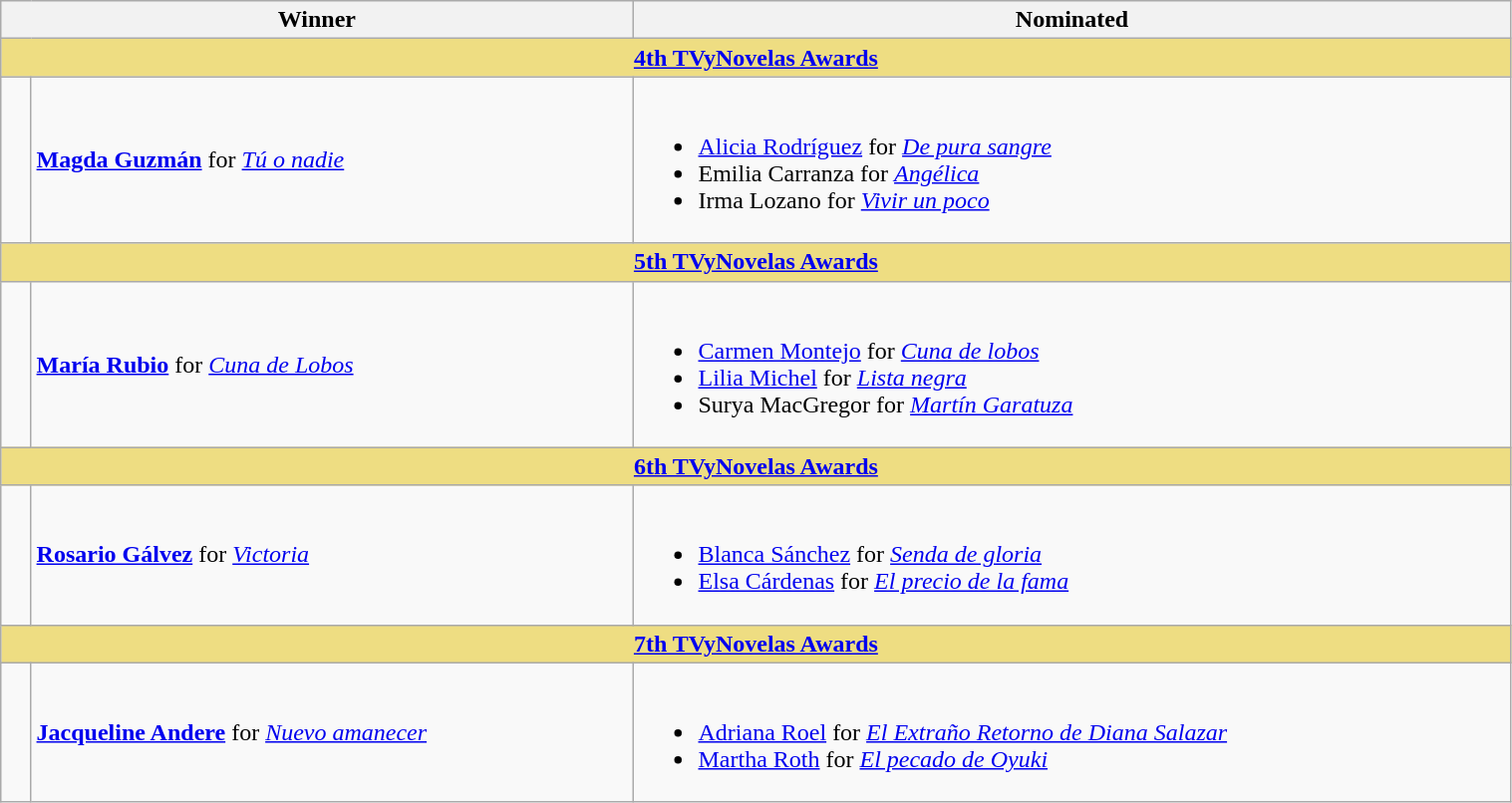<table class="wikitable" width=80%>
<tr align=center>
<th width="150px;" colspan=2; align="center">Winner</th>
<th width="580px;" align="center">Nominated</th>
</tr>
<tr>
<th colspan=9 style="background:#EEDD82;"  align="center"><strong><a href='#'>4th TVyNovelas Awards</a></strong></th>
</tr>
<tr>
<td width=2%></td>
<td><strong><a href='#'>Magda Guzmán</a></strong> for <em><a href='#'>Tú o nadie</a></em></td>
<td><br><ul><li><a href='#'>Alicia Rodríguez</a> for <em><a href='#'>De pura sangre</a></em></li><li>Emilia Carranza for <em><a href='#'>Angélica</a></em></li><li>Irma Lozano for <em><a href='#'>Vivir un poco</a></em></li></ul></td>
</tr>
<tr>
<th colspan=9 style="background:#EEDD82;"  align="center"><strong><a href='#'>5th TVyNovelas Awards</a></strong></th>
</tr>
<tr>
<td width=2%></td>
<td><strong><a href='#'>María Rubio</a></strong> for <em><a href='#'>Cuna de Lobos</a></em></td>
<td><br><ul><li><a href='#'>Carmen Montejo</a> for <em><a href='#'>Cuna de lobos</a></em></li><li><a href='#'>Lilia Michel</a> for <em><a href='#'>Lista negra</a></em></li><li>Surya MacGregor for <em><a href='#'>Martín Garatuza</a></em></li></ul></td>
</tr>
<tr>
<th colspan=9 style="background:#EEDD82;"  align="center"><strong><a href='#'>6th TVyNovelas Awards</a></strong></th>
</tr>
<tr>
<td width=2%></td>
<td><strong><a href='#'>Rosario Gálvez</a></strong> for <em><a href='#'>Victoria</a></em></td>
<td><br><ul><li><a href='#'>Blanca Sánchez</a> for <em><a href='#'>Senda de gloria</a></em></li><li><a href='#'>Elsa Cárdenas</a> for <em><a href='#'>El precio de la fama</a></em></li></ul></td>
</tr>
<tr>
<th colspan=9 style="background:#EEDD82;"  align="center"><strong><a href='#'>7th TVyNovelas Awards</a></strong></th>
</tr>
<tr>
<td width=2%></td>
<td><strong><a href='#'>Jacqueline Andere</a></strong> for <em><a href='#'>Nuevo amanecer</a></em></td>
<td><br><ul><li><a href='#'>Adriana Roel</a> for <em><a href='#'>El Extraño Retorno de Diana Salazar</a></em></li><li><a href='#'>Martha Roth</a> for <em><a href='#'>El pecado de Oyuki</a></em></li></ul></td>
</tr>
</table>
